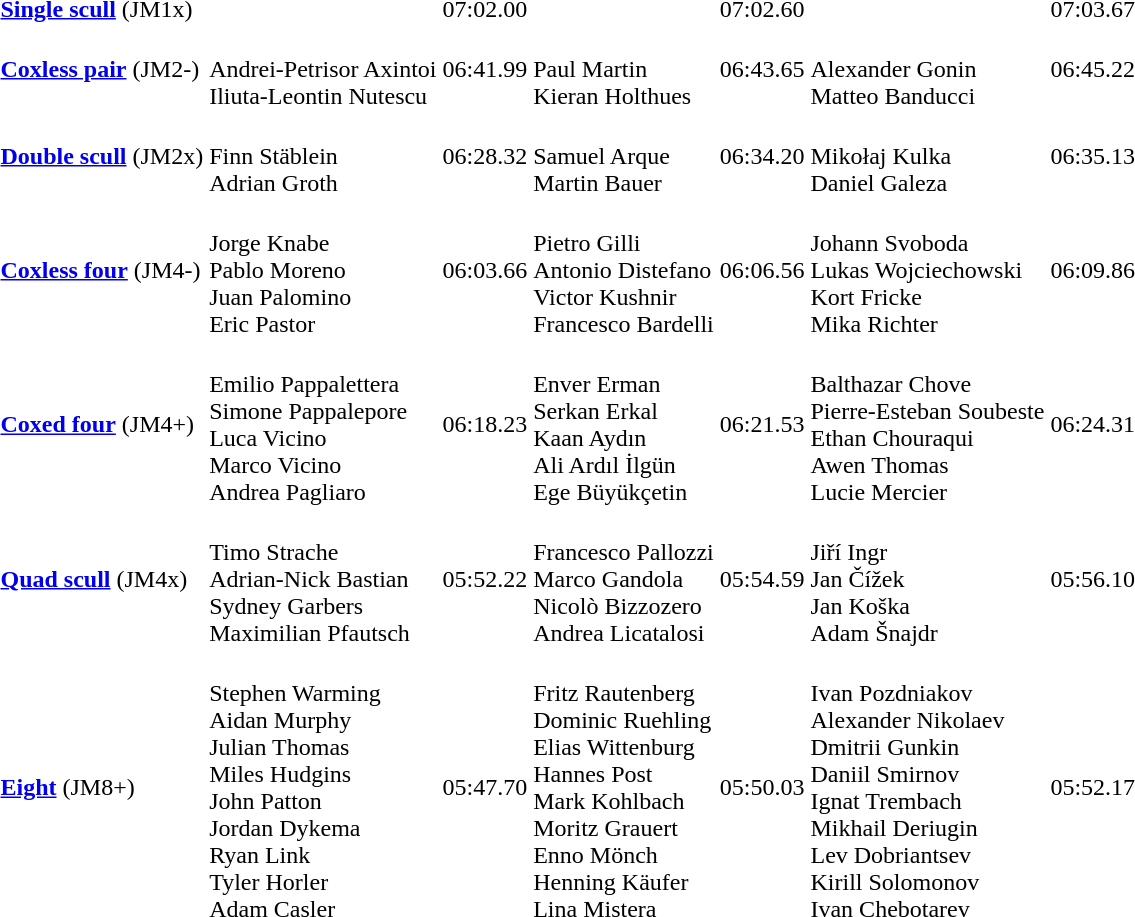<table>
<tr>
<td><strong><a href='#'>Single scull</a></strong> (JM1x)</td>
<td></td>
<td>07:02.00</td>
<td></td>
<td>07:02.60</td>
<td></td>
<td>07:03.67</td>
</tr>
<tr>
<td><strong><a href='#'>Coxless pair</a></strong> (JM2-)</td>
<td><br>Andrei-Petrisor Axintoi<br>Iliuta-Leontin Nutescu</td>
<td>06:41.99</td>
<td><br>Paul Martin<br>Kieran Holthues</td>
<td>06:43.65</td>
<td><br>Alexander Gonin<br>Matteo Banducci</td>
<td>06:45.22</td>
</tr>
<tr>
<td><strong><a href='#'>Double scull</a></strong> (JM2x)</td>
<td><br>Finn Stäblein<br>Adrian Groth</td>
<td>06:28.32</td>
<td><br>Samuel Arque<br>Martin Bauer</td>
<td>06:34.20</td>
<td><br>Mikołaj Kulka<br>Daniel Galeza</td>
<td>06:35.13</td>
</tr>
<tr>
<td><strong><a href='#'>Coxless four</a></strong> (JM4-)</td>
<td><br>Jorge Knabe<br>Pablo Moreno<br>Juan Palomino<br>Eric Pastor</td>
<td>06:03.66</td>
<td><br>Pietro Gilli<br>Antonio Distefano<br>Victor Kushnir<br>Francesco Bardelli</td>
<td>06:06.56</td>
<td><br>Johann Svoboda<br>Lukas Wojciechowski<br>Kort Fricke<br>Mika Richter</td>
<td>06:09.86</td>
</tr>
<tr>
<td><strong><a href='#'>Coxed four</a></strong> (JM4+)</td>
<td><br>Emilio Pappalettera<br>Simone Pappalepore<br>Luca Vicino<br>Marco Vicino<br>Andrea Pagliaro</td>
<td>06:18.23</td>
<td><br>Enver Erman<br>Serkan Erkal<br>Kaan Aydın<br>Ali Ardıl İlgün<br>Ege Büyükçetin</td>
<td>06:21.53</td>
<td><br>Balthazar Chove<br>Pierre-Esteban Soubeste<br>Ethan Chouraqui<br>Awen Thomas<br>Lucie Mercier</td>
<td>06:24.31</td>
</tr>
<tr>
<td><strong><a href='#'>Quad scull</a></strong> (JM4x)</td>
<td><br>Timo Strache<br>Adrian-Nick Bastian<br>Sydney Garbers<br>Maximilian Pfautsch</td>
<td>05:52.22</td>
<td><br>Francesco Pallozzi<br>Marco Gandola<br>Nicolò Bizzozero<br>Andrea Licatalosi</td>
<td>05:54.59</td>
<td><br>Jiří Ingr<br>Jan Čížek<br>Jan Koška<br>Adam Šnajdr</td>
<td>05:56.10</td>
</tr>
<tr>
<td><strong><a href='#'>Eight</a></strong> (JM8+)</td>
<td><br>Stephen Warming<br>Aidan Murphy<br>Julian Thomas<br>Miles Hudgins<br>John Patton<br>Jordan Dykema<br>Ryan Link<br>Tyler Horler<br>Adam Casler</td>
<td>05:47.70</td>
<td><br>Fritz Rautenberg<br>Dominic Ruehling<br>Elias Wittenburg<br>Hannes Post<br>Mark Kohlbach<br>Moritz Grauert<br>Enno Mönch<br>Henning Käufer<br>Lina Mistera</td>
<td>05:50.03</td>
<td><br>Ivan Pozdniakov<br>Alexander Nikolaev<br>Dmitrii Gunkin<br>Daniil Smirnov<br>Ignat Trembach<br>Mikhail Deriugin<br>Lev Dobriantsev<br>Kirill Solomonov<br>Ivan Chebotarev</td>
<td>05:52.17</td>
</tr>
<tr>
</tr>
</table>
